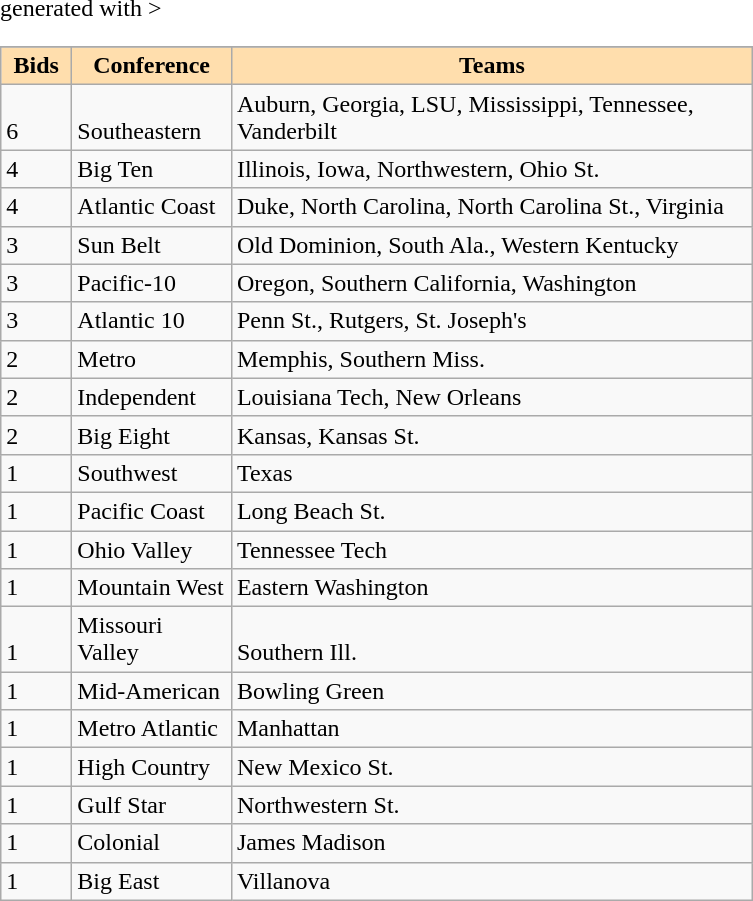<table class="wikitable" <hiddentext>generated with  >
<tr style="font-size:10pt"  valign="bottom">
</tr>
<tr style="background-color:#FFdead;font-weight:bold"   align="center" valign="bottom">
<td width="40" height="14">Bids</td>
<td width="99">Conference</td>
<td width="340">Teams</td>
</tr>
<tr valign="bottom">
<td height="14">6</td>
<td>Southeastern</td>
<td>Auburn, Georgia, LSU, Mississippi, Tennessee, Vanderbilt</td>
</tr>
<tr valign="bottom">
<td height="14">4</td>
<td>Big Ten</td>
<td>Illinois, Iowa, Northwestern, Ohio St.</td>
</tr>
<tr valign="bottom">
<td height="14">4</td>
<td>Atlantic Coast</td>
<td>Duke, North Carolina, North Carolina St., Virginia</td>
</tr>
<tr valign="bottom">
<td height="14">3</td>
<td>Sun Belt</td>
<td>Old  Dominion, South Ala., Western Kentucky</td>
</tr>
<tr valign="bottom">
<td height="14">3</td>
<td>Pacific-10</td>
<td>Oregon, Southern California, Washington</td>
</tr>
<tr valign="bottom">
<td height="14">3</td>
<td>Atlantic 10</td>
<td>Penn St., Rutgers, St. Joseph's</td>
</tr>
<tr valign="bottom">
<td height="14">2</td>
<td>Metro</td>
<td>Memphis, Southern Miss.</td>
</tr>
<tr valign="bottom">
<td height="14">2</td>
<td>Independent</td>
<td>Louisiana Tech, New Orleans</td>
</tr>
<tr valign="bottom">
<td height="14">2</td>
<td>Big Eight</td>
<td>Kansas, Kansas St.</td>
</tr>
<tr valign="bottom">
<td height="14">1</td>
<td>Southwest</td>
<td>Texas</td>
</tr>
<tr valign="bottom">
<td height="14">1</td>
<td>Pacific Coast</td>
<td>Long Beach St.</td>
</tr>
<tr valign="bottom">
<td height="14">1</td>
<td>Ohio Valley</td>
<td>Tennessee Tech</td>
</tr>
<tr valign="bottom">
<td height="14">1</td>
<td>Mountain West</td>
<td>Eastern Washington</td>
</tr>
<tr valign="bottom">
<td height="14">1</td>
<td>Missouri Valley</td>
<td>Southern Ill.</td>
</tr>
<tr valign="bottom">
<td height="14">1</td>
<td>Mid-American</td>
<td>Bowling Green</td>
</tr>
<tr valign="bottom">
<td height="14">1</td>
<td>Metro Atlantic</td>
<td>Manhattan</td>
</tr>
<tr valign="bottom">
<td height="14">1</td>
<td>High Country</td>
<td>New Mexico St.</td>
</tr>
<tr valign="bottom">
<td height="14">1</td>
<td>Gulf Star</td>
<td>Northwestern St.</td>
</tr>
<tr valign="bottom">
<td height="14">1</td>
<td>Colonial</td>
<td>James Madison</td>
</tr>
<tr valign="bottom">
<td height="14">1</td>
<td>Big East</td>
<td>Villanova</td>
</tr>
</table>
